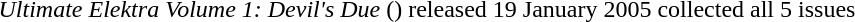<table>
<tr>
<td><em>Ultimate Elektra Volume 1: Devil's Due</em></td>
<td>()</td>
<td>released 19 January 2005 collected all 5 issues</td>
</tr>
</table>
